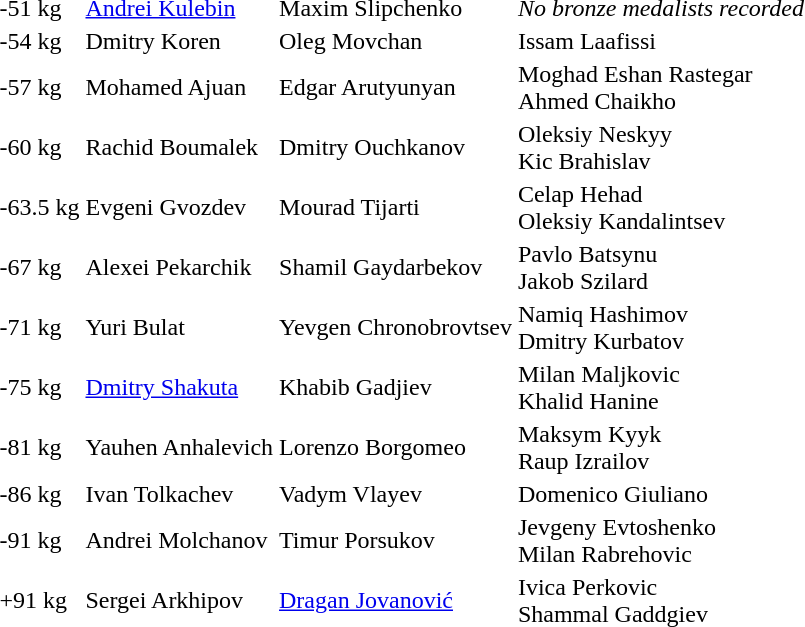<table>
<tr>
<td>-51 kg</td>
<td><a href='#'>Andrei Kulebin</a> </td>
<td>Maxim Slipchenko </td>
<td><em>No bronze medalists recorded</em></td>
</tr>
<tr>
<td>-54 kg</td>
<td>Dmitry Koren </td>
<td>Oleg Movchan </td>
<td>Issam Laafissi </td>
</tr>
<tr>
<td>-57 kg</td>
<td>Mohamed Ajuan </td>
<td>Edgar Arutyunyan </td>
<td>Moghad Eshan Rastegar <br>Ahmed Chaikho </td>
</tr>
<tr>
<td>-60 kg</td>
<td>Rachid Boumalek </td>
<td>Dmitry Ouchkanov </td>
<td>Oleksiy Neskyy <br>Kic Brahislav </td>
</tr>
<tr>
<td>-63.5 kg</td>
<td>Evgeni Gvozdev </td>
<td>Mourad Tijarti </td>
<td>Celap Hehad <br>Oleksiy Kandalintsev </td>
</tr>
<tr>
<td>-67 kg</td>
<td>Alexei Pekarchik </td>
<td>Shamil Gaydarbekov </td>
<td>Pavlo Batsynu <br> Jakob Szilard</td>
</tr>
<tr>
<td>-71 kg</td>
<td>Yuri Bulat </td>
<td>Yevgen Chronobrovtsev </td>
<td>Namiq Hashimov <br>Dmitry Kurbatov </td>
</tr>
<tr>
<td>-75 kg</td>
<td><a href='#'>Dmitry Shakuta</a> </td>
<td>Khabib Gadjiev </td>
<td>Milan Maljkovic <br>Khalid Hanine </td>
</tr>
<tr>
<td>-81 kg</td>
<td>Yauhen Anhalevich </td>
<td>Lorenzo Borgomeo </td>
<td>Maksym Kyyk <br>Raup Izrailov </td>
</tr>
<tr>
<td>-86 kg</td>
<td>Ivan Tolkachev </td>
<td>Vadym Vlayev </td>
<td>Domenico Giuliano </td>
</tr>
<tr>
<td>-91 kg</td>
<td>Andrei Molchanov </td>
<td>Timur Porsukov </td>
<td>Jevgeny Evtoshenko <br>Milan Rabrehovic </td>
</tr>
<tr>
<td>+91 kg</td>
<td>Sergei Arkhipov </td>
<td><a href='#'>Dragan Jovanović</a> </td>
<td>Ivica Perkovic <br>Shammal Gaddgiev </td>
</tr>
<tr>
</tr>
</table>
